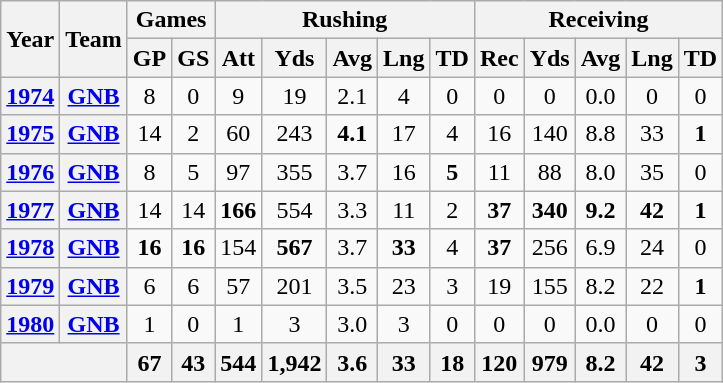<table class="wikitable" style="text-align:center;">
<tr>
<th rowspan="2">Year</th>
<th rowspan="2">Team</th>
<th colspan="2">Games</th>
<th colspan="5">Rushing</th>
<th colspan="5">Receiving</th>
</tr>
<tr>
<th>GP</th>
<th>GS</th>
<th>Att</th>
<th>Yds</th>
<th>Avg</th>
<th>Lng</th>
<th>TD</th>
<th>Rec</th>
<th>Yds</th>
<th>Avg</th>
<th>Lng</th>
<th>TD</th>
</tr>
<tr>
<th><a href='#'>1974</a></th>
<th><a href='#'>GNB</a></th>
<td>8</td>
<td>0</td>
<td>9</td>
<td>19</td>
<td>2.1</td>
<td>4</td>
<td>0</td>
<td>0</td>
<td>0</td>
<td>0.0</td>
<td>0</td>
<td>0</td>
</tr>
<tr>
<th><a href='#'>1975</a></th>
<th><a href='#'>GNB</a></th>
<td>14</td>
<td>2</td>
<td>60</td>
<td>243</td>
<td><strong>4.1</strong></td>
<td>17</td>
<td>4</td>
<td>16</td>
<td>140</td>
<td>8.8</td>
<td>33</td>
<td><strong>1</strong></td>
</tr>
<tr>
<th><a href='#'>1976</a></th>
<th><a href='#'>GNB</a></th>
<td>8</td>
<td>5</td>
<td>97</td>
<td>355</td>
<td>3.7</td>
<td>16</td>
<td><strong>5</strong></td>
<td>11</td>
<td>88</td>
<td>8.0</td>
<td>35</td>
<td>0</td>
</tr>
<tr>
<th><a href='#'>1977</a></th>
<th><a href='#'>GNB</a></th>
<td>14</td>
<td>14</td>
<td><strong>166</strong></td>
<td>554</td>
<td>3.3</td>
<td>11</td>
<td>2</td>
<td><strong>37</strong></td>
<td><strong>340</strong></td>
<td><strong>9.2</strong></td>
<td><strong>42</strong></td>
<td><strong>1</strong></td>
</tr>
<tr>
<th><a href='#'>1978</a></th>
<th><a href='#'>GNB</a></th>
<td><strong>16</strong></td>
<td><strong>16</strong></td>
<td>154</td>
<td><strong>567</strong></td>
<td>3.7</td>
<td><strong>33</strong></td>
<td>4</td>
<td><strong>37</strong></td>
<td>256</td>
<td>6.9</td>
<td>24</td>
<td>0</td>
</tr>
<tr>
<th><a href='#'>1979</a></th>
<th><a href='#'>GNB</a></th>
<td>6</td>
<td>6</td>
<td>57</td>
<td>201</td>
<td>3.5</td>
<td>23</td>
<td>3</td>
<td>19</td>
<td>155</td>
<td>8.2</td>
<td>22</td>
<td><strong>1</strong></td>
</tr>
<tr>
<th><a href='#'>1980</a></th>
<th><a href='#'>GNB</a></th>
<td>1</td>
<td>0</td>
<td>1</td>
<td>3</td>
<td>3.0</td>
<td>3</td>
<td>0</td>
<td>0</td>
<td>0</td>
<td>0.0</td>
<td>0</td>
<td>0</td>
</tr>
<tr>
<th colspan="2"></th>
<th>67</th>
<th>43</th>
<th>544</th>
<th>1,942</th>
<th>3.6</th>
<th>33</th>
<th>18</th>
<th>120</th>
<th>979</th>
<th>8.2</th>
<th>42</th>
<th>3</th>
</tr>
</table>
